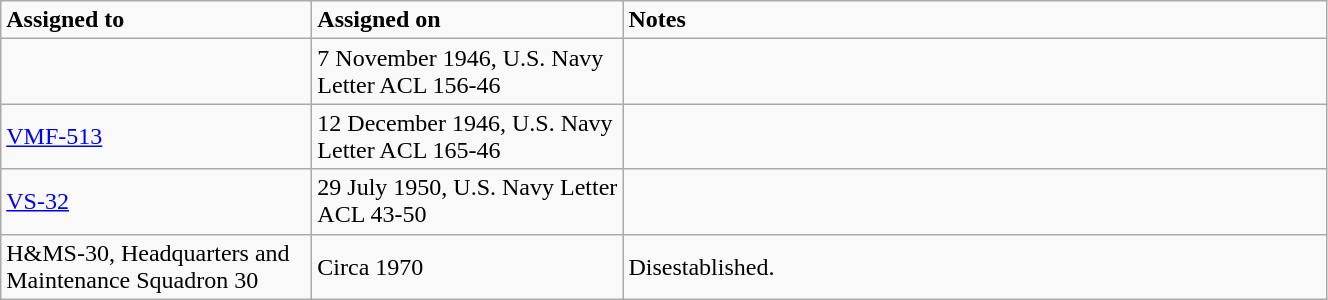<table class="wikitable" style="width: 70%;">
<tr>
<td style="width: 200px;"><strong>Assigned to</strong></td>
<td style="width: 200px;"><strong>Assigned on</strong></td>
<td><strong>Notes</strong></td>
</tr>
<tr>
<td></td>
<td>7 November 1946, U.S. Navy Letter ACL 156-46</td>
<td></td>
</tr>
<tr>
<td><a href='#'>VMF-513</a></td>
<td>12 December 1946, U.S. Navy Letter ACL 165-46</td>
<td></td>
</tr>
<tr>
<td><a href='#'>VS-32</a></td>
<td>29 July 1950, U.S. Navy Letter ACL 43-50</td>
<td></td>
</tr>
<tr>
<td>H&MS-30, Headquarters and Maintenance Squadron 30</td>
<td>Circa 1970</td>
<td>Disestablished.</td>
</tr>
</table>
